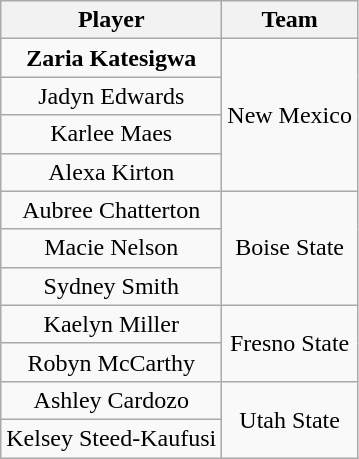<table class="wikitable" style="text-align: center;">
<tr>
<th>Player</th>
<th>Team</th>
</tr>
<tr>
<td><strong>Zaria Katesigwa</strong></td>
<td rowspan=4>New Mexico</td>
</tr>
<tr>
<td>Jadyn Edwards</td>
</tr>
<tr>
<td>Karlee Maes</td>
</tr>
<tr>
<td>Alexa Kirton</td>
</tr>
<tr>
<td>Aubree Chatterton</td>
<td rowspan=3>Boise State</td>
</tr>
<tr>
<td>Macie Nelson</td>
</tr>
<tr>
<td>Sydney Smith</td>
</tr>
<tr>
<td>Kaelyn Miller</td>
<td rowspan=2>Fresno State</td>
</tr>
<tr>
<td>Robyn McCarthy</td>
</tr>
<tr>
<td>Ashley Cardozo</td>
<td rowspan=2>Utah State</td>
</tr>
<tr>
<td>Kelsey Steed-Kaufusi</td>
</tr>
</table>
